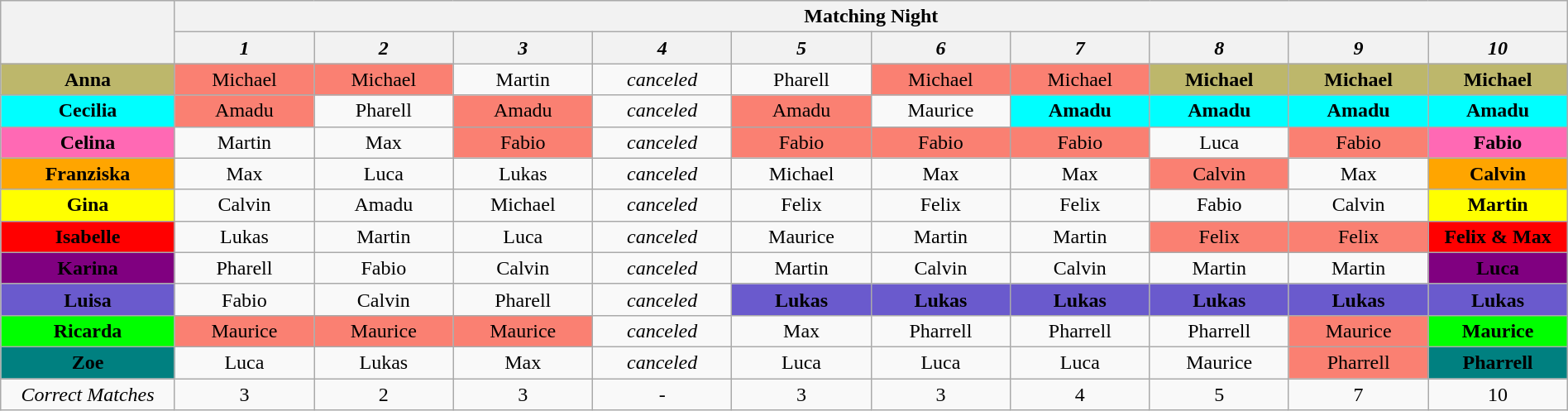<table class="wikitable nowrap" style="text-align:center; width:100%;">
<tr>
<th rowspan="2" style="width:10%;"></th>
<th colspan="10" style="text-align:center;">Matching Night</th>
</tr>
<tr>
<th style="text-align:center; width:8%;"><em>1</em></th>
<th style="text-align:center; width:8%;"><em>2</em></th>
<th style="text-align:center; width:8%;"><em>3</em></th>
<th style="text-align:center; width:8%;"><em>4</em></th>
<th style="text-align:center; width:8%;"><em>5</em></th>
<th style="text-align:center; width:8%;"><em>6</em></th>
<th style="text-align:center; width:8%;"><em>7</em></th>
<th style="text-align:center; width:8%;"><em>8</em></th>
<th style="text-align:center; width:8%;"><em>9</em></th>
<th style="text-align:center; width:8%;"><em>10</em></th>
</tr>
<tr>
<td style="background:darkkhaki"><strong>Anna</strong></td>
<td style="background:salmon">Michael</td>
<td style="background:salmon">Michael</td>
<td>Martin</td>
<td><em>canceled</em></td>
<td>Pharell</td>
<td style="background:salmon">Michael</td>
<td style="background:salmon">Michael</td>
<td style="background:darkkhaki"><strong>Michael</strong></td>
<td style="background:darkkhaki"><strong>Michael</strong></td>
<td style="background:darkkhaki"><strong>Michael</strong></td>
</tr>
<tr>
<td style="background:aqua"><strong>Cecilia</strong></td>
<td style="background:salmon">Amadu</td>
<td>Pharell</td>
<td style="background:salmon">Amadu</td>
<td><em>canceled</em></td>
<td style="background:salmon">Amadu</td>
<td>Maurice</td>
<td style="background:aqua"><strong>Amadu</strong></td>
<td style="background:aqua"><strong>Amadu</strong></td>
<td style="background:aqua"><strong>Amadu</strong></td>
<td style="background:aqua"><strong>Amadu</strong></td>
</tr>
<tr>
<td style="background:hotpink"><strong>Celina</strong></td>
<td>Martin</td>
<td>Max</td>
<td style="background:salmon">Fabio</td>
<td><em>canceled</em></td>
<td style="background:salmon">Fabio</td>
<td style="background:salmon">Fabio</td>
<td style="background:salmon">Fabio</td>
<td>Luca</td>
<td style="background:salmon">Fabio</td>
<td style="background:hotpink"><strong>Fabio</strong></td>
</tr>
<tr>
<td style="background:orange"><strong>Franziska</strong></td>
<td>Max</td>
<td>Luca</td>
<td>Lukas</td>
<td><em>canceled</em></td>
<td>Michael</td>
<td>Max</td>
<td>Max</td>
<td style="background:salmon">Calvin</td>
<td>Max</td>
<td style="background:orange"><strong>Calvin</strong></td>
</tr>
<tr>
<td style="background:yellow"><strong>Gina</strong></td>
<td>Calvin</td>
<td>Amadu</td>
<td>Michael</td>
<td><em>canceled</em></td>
<td>Felix</td>
<td>Felix</td>
<td>Felix</td>
<td>Fabio</td>
<td>Calvin</td>
<td style="background:yellow"><strong>Martin</strong></td>
</tr>
<tr>
<td style="background:red"><strong>Isabelle</strong></td>
<td>Lukas</td>
<td>Martin</td>
<td>Luca</td>
<td><em>canceled</em></td>
<td>Maurice</td>
<td>Martin</td>
<td>Martin</td>
<td style="background:salmon">Felix</td>
<td style="background:salmon">Felix</td>
<td style="background:red"><strong>Felix & Max</strong></td>
</tr>
<tr>
<td style="background:purple"><strong>Karina</strong></td>
<td>Pharell</td>
<td>Fabio</td>
<td>Calvin</td>
<td><em>canceled</em></td>
<td>Martin</td>
<td>Calvin</td>
<td>Calvin</td>
<td>Martin</td>
<td>Martin</td>
<td style="background:purple"><strong>Luca</strong></td>
</tr>
<tr>
<td style="background:slateblue"><strong>Luisa</strong></td>
<td>Fabio</td>
<td>Calvin</td>
<td>Pharell</td>
<td><em>canceled</em></td>
<td style="background:slateblue"><strong>Lukas</strong></td>
<td style="background:slateblue"><strong>Lukas</strong></td>
<td style="background:slateblue"><strong>Lukas</strong></td>
<td style="background:slateblue"><strong>Lukas</strong></td>
<td style="background:slateblue"><strong>Lukas</strong></td>
<td style="background:slateblue"><strong>Lukas</strong></td>
</tr>
<tr>
<td style="background:lime"><strong>Ricarda</strong></td>
<td style="background:salmon">Maurice</td>
<td style="background:salmon">Maurice</td>
<td style="background:salmon">Maurice</td>
<td><em>canceled</em></td>
<td>Max</td>
<td>Pharrell</td>
<td>Pharrell</td>
<td>Pharrell</td>
<td style="background:salmon">Maurice</td>
<td style="background:lime"><strong>Maurice</strong></td>
</tr>
<tr>
<td style="background:teal"><strong>Zoe</strong></td>
<td>Luca</td>
<td>Lukas</td>
<td>Max</td>
<td><em>canceled</em></td>
<td>Luca</td>
<td>Luca</td>
<td>Luca</td>
<td>Maurice</td>
<td style="background:salmon">Pharrell</td>
<td style="background:teal"><strong>Pharrell</strong></td>
</tr>
<tr>
<td><em>Correct Matches</em></td>
<td>3</td>
<td>2</td>
<td>3</td>
<td>-</td>
<td>3</td>
<td>3</td>
<td>4</td>
<td>5</td>
<td>7</td>
<td>10</td>
</tr>
</table>
